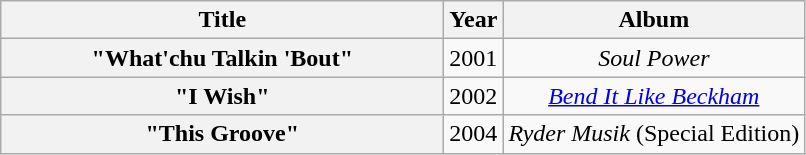<table class="wikitable plainrowheaders" style="text-align:center;" border="1">
<tr>
<th scope="col" style="width:18em;">Title</th>
<th scope="col">Year</th>
<th scope="col">Album</th>
</tr>
<tr>
<th scope="row">"What'chu Talkin 'Bout"</th>
<td>2001</td>
<td><em>Soul Power</em></td>
</tr>
<tr>
<th scope="row">"I Wish"</th>
<td>2002</td>
<td><em><a href='#'>Bend It Like Beckham</a></em></td>
</tr>
<tr>
<th scope="row">"This Groove"<br></th>
<td>2004</td>
<td><em>Ryder Musik</em> (Special Edition)</td>
</tr>
</table>
